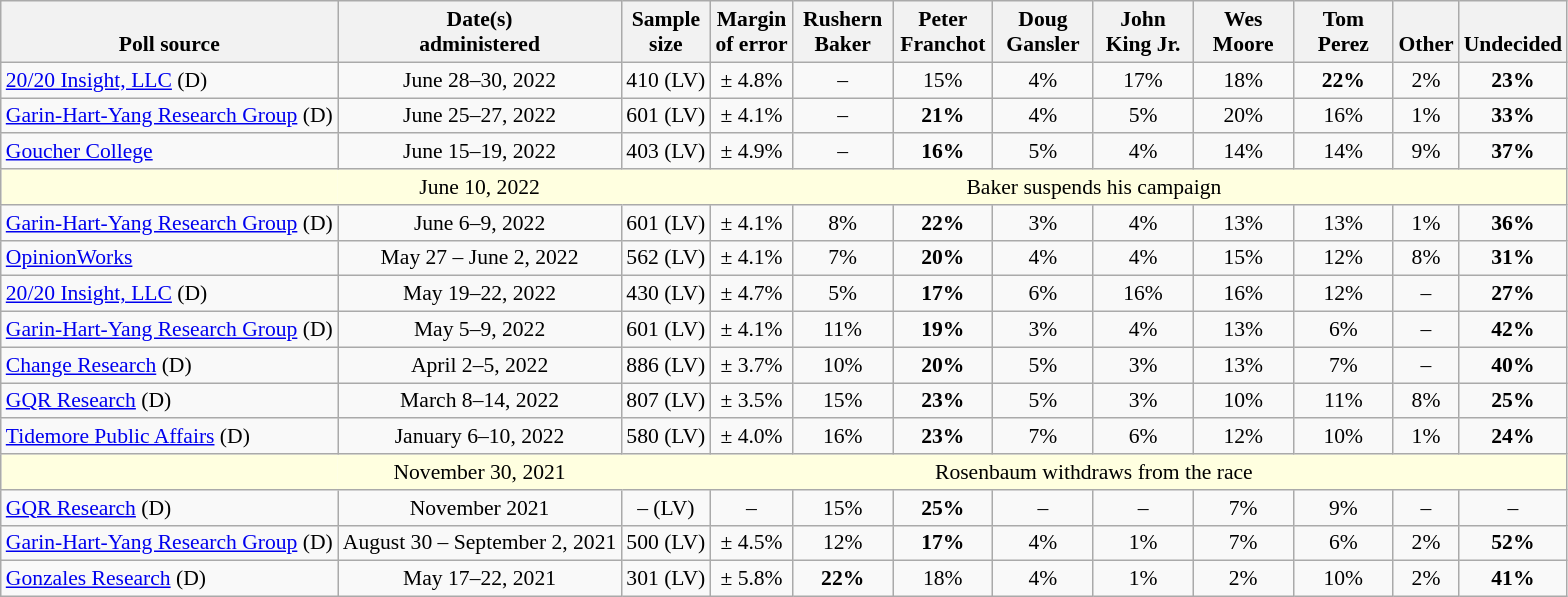<table class="wikitable" style="font-size:90%;text-align:center;">
<tr valign=bottom>
<th>Poll source</th>
<th>Date(s)<br>administered</th>
<th>Sample<br>size</th>
<th>Margin<br>of error</th>
<th style="width:60px;">Rushern<br>Baker</th>
<th style="width:60px;">Peter<br>Franchot</th>
<th style="width:60px;">Doug<br>Gansler</th>
<th style="width:60px;">John<br>King Jr.</th>
<th style="width:60px;">Wes<br>Moore</th>
<th style="width:60px;">Tom<br>Perez</th>
<th>Other</th>
<th>Undecided</th>
</tr>
<tr>
<td style="text-align:left;"><a href='#'>20/20 Insight, LLC</a> (D)</td>
<td>June 28–30, 2022</td>
<td>410 (LV)</td>
<td>± 4.8%</td>
<td>–</td>
<td>15%</td>
<td>4%</td>
<td>17%</td>
<td>18%</td>
<td><strong>22%</strong></td>
<td>2%</td>
<td><strong>23%</strong></td>
</tr>
<tr>
<td style="text-align:left;"><a href='#'>Garin-Hart-Yang Research Group</a> (D)</td>
<td>June 25–27, 2022</td>
<td>601 (LV)</td>
<td>± 4.1%</td>
<td>–</td>
<td><strong>21%</strong></td>
<td>4%</td>
<td>5%</td>
<td>20%</td>
<td>16%</td>
<td>1%</td>
<td><strong>33%</strong></td>
</tr>
<tr>
<td style="text-align:left;"><a href='#'>Goucher College</a></td>
<td>June 15–19, 2022</td>
<td>403 (LV)</td>
<td>± 4.9%</td>
<td>–</td>
<td><strong>16%</strong></td>
<td>5%</td>
<td>4%</td>
<td>14%</td>
<td>14%</td>
<td>9%</td>
<td><strong>37%</strong></td>
</tr>
<tr>
<td style="border-right-style:hidden; background:lightyellow;"></td>
<td style="border-right-style:hidden; background:lightyellow;">June 10, 2022</td>
<td colspan="14" style="background:lightyellow;">Baker suspends his campaign</td>
</tr>
<tr>
<td style="text-align:left;"><a href='#'>Garin-Hart-Yang Research Group</a> (D)</td>
<td>June 6–9, 2022</td>
<td>601 (LV)</td>
<td>± 4.1%</td>
<td>8%</td>
<td><strong>22%</strong></td>
<td>3%</td>
<td>4%</td>
<td>13%</td>
<td>13%</td>
<td>1%</td>
<td><strong>36%</strong></td>
</tr>
<tr>
<td style="text-align:left;"><a href='#'>OpinionWorks</a></td>
<td>May 27 – June 2, 2022</td>
<td>562 (LV)</td>
<td>± 4.1%</td>
<td>7%</td>
<td><strong>20%</strong></td>
<td>4%</td>
<td>4%</td>
<td>15%</td>
<td>12%</td>
<td>8%</td>
<td><strong>31%</strong></td>
</tr>
<tr>
<td style="text-align:left;"><a href='#'>20/20 Insight, LLC</a> (D)</td>
<td>May 19–22, 2022</td>
<td>430 (LV)</td>
<td>± 4.7%</td>
<td>5%</td>
<td><strong>17%</strong></td>
<td>6%</td>
<td>16%</td>
<td>16%</td>
<td>12%</td>
<td>–</td>
<td><strong>27%</strong></td>
</tr>
<tr>
<td style="text-align:left;"><a href='#'>Garin-Hart-Yang Research Group</a> (D)</td>
<td>May 5–9, 2022</td>
<td>601 (LV)</td>
<td>± 4.1%</td>
<td>11%</td>
<td><strong>19%</strong></td>
<td>3%</td>
<td>4%</td>
<td>13%</td>
<td>6%</td>
<td>–</td>
<td><strong>42%</strong></td>
</tr>
<tr>
<td style="text-align:left;"><a href='#'>Change Research</a> (D)</td>
<td>April 2–5, 2022</td>
<td>886 (LV)</td>
<td>± 3.7%</td>
<td>10%</td>
<td><strong>20%</strong></td>
<td>5%</td>
<td>3%</td>
<td>13%</td>
<td>7%</td>
<td>–</td>
<td><strong>40%</strong></td>
</tr>
<tr>
<td style="text-align:left;"><a href='#'>GQR Research</a> (D)</td>
<td>March 8–14, 2022</td>
<td>807 (LV)</td>
<td>± 3.5%</td>
<td>15%</td>
<td><strong>23%</strong></td>
<td>5%</td>
<td>3%</td>
<td>10%</td>
<td>11%</td>
<td>8%</td>
<td><strong>25%</strong></td>
</tr>
<tr>
<td style="text-align:left;"><a href='#'>Tidemore Public Affairs</a> (D)</td>
<td>January 6–10, 2022</td>
<td>580 (LV)</td>
<td>± 4.0%</td>
<td>16%</td>
<td><strong>23%</strong></td>
<td>7%</td>
<td>6%</td>
<td>12%</td>
<td>10%</td>
<td>1%</td>
<td><strong>24%</strong></td>
</tr>
<tr>
<td style="border-right-style:hidden; background:lightyellow;"></td>
<td style="border-right-style:hidden; background:lightyellow;">November 30, 2021</td>
<td colspan="14" style="background:lightyellow;">Rosenbaum withdraws from the race</td>
</tr>
<tr>
<td style="text-align:left;"><a href='#'>GQR Research</a> (D)</td>
<td>November 2021</td>
<td>– (LV)</td>
<td>–</td>
<td>15%</td>
<td><strong>25%</strong></td>
<td>–</td>
<td>–</td>
<td>7%</td>
<td>9%</td>
<td>–</td>
<td>–</td>
</tr>
<tr>
<td style="text-align:left;"><a href='#'>Garin-Hart-Yang Research Group</a> (D)</td>
<td>August 30 – September 2, 2021</td>
<td>500 (LV)</td>
<td>± 4.5%</td>
<td>12%</td>
<td><strong>17%</strong></td>
<td>4%</td>
<td>1%</td>
<td>7%</td>
<td>6%</td>
<td>2%</td>
<td><strong>52%</strong></td>
</tr>
<tr>
<td style="text-align:left;"><a href='#'>Gonzales Research</a> (D)</td>
<td>May 17–22, 2021</td>
<td>301 (LV)</td>
<td>± 5.8%</td>
<td><strong>22%</strong></td>
<td>18%</td>
<td>4%</td>
<td>1%</td>
<td>2%</td>
<td>10%</td>
<td>2%</td>
<td><strong>41%</strong></td>
</tr>
</table>
